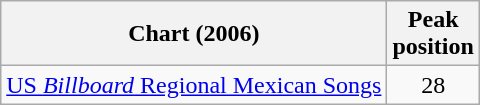<table class="wikitable sortable">
<tr>
<th>Chart (2006)</th>
<th>Peak<br>position</th>
</tr>
<tr>
<td><a href='#'>US <em>Billboard</em> Regional Mexican Songs</a></td>
<td style="text-align:center;">28</td>
</tr>
</table>
